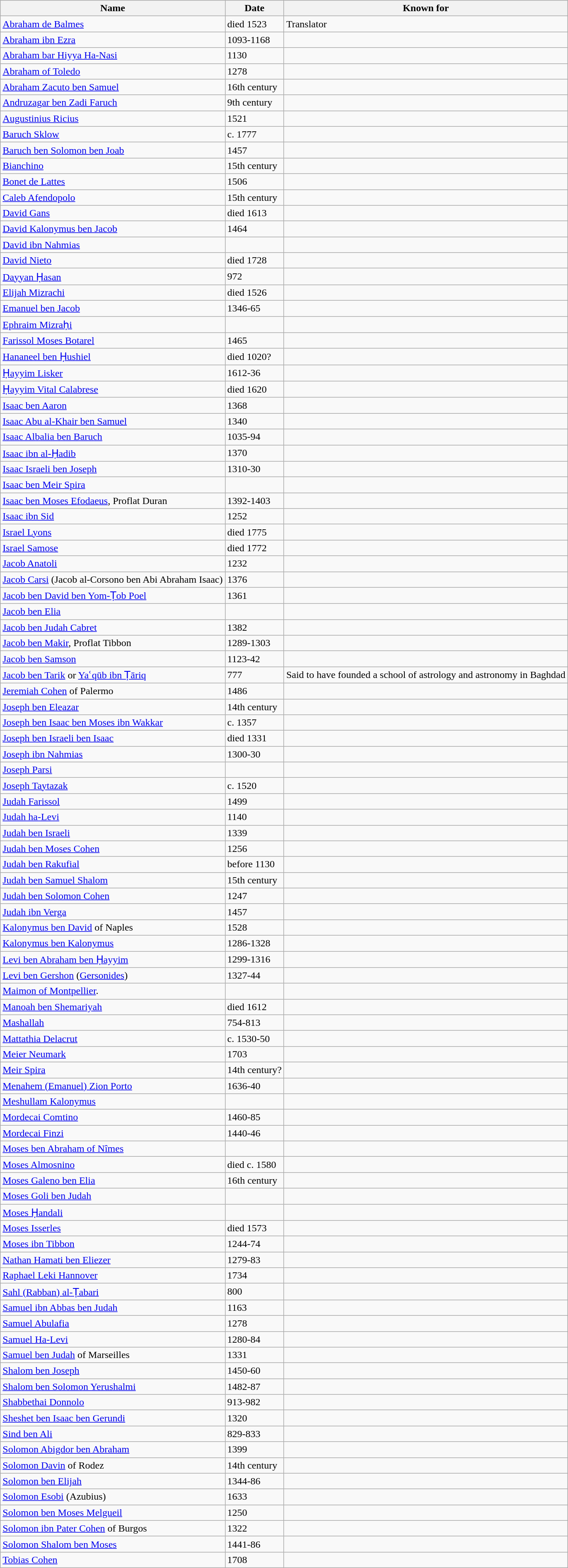<table class="wikitable sortable">
<tr>
<th>Name</th>
<th>Date</th>
<th>Known for</th>
</tr>
<tr>
<td><a href='#'>Abraham de Balmes</a></td>
<td> died 1523</td>
<td>Translator</td>
</tr>
<tr>
<td><a href='#'>Abraham ibn Ezra</a></td>
<td> 1093-1168</td>
<td></td>
</tr>
<tr>
<td><a href='#'>Abraham bar Hiyya Ha-Nasi</a></td>
<td> 1130</td>
<td></td>
</tr>
<tr>
<td><a href='#'>Abraham of Toledo</a></td>
<td> 1278</td>
<td></td>
</tr>
<tr>
<td><a href='#'>Abraham Zacuto ben Samuel</a></td>
<td> 16th century</td>
<td></td>
</tr>
<tr>
<td><a href='#'>Andruzagar ben Zadi Faruch</a></td>
<td> 9th century</td>
<td></td>
</tr>
<tr>
<td><a href='#'>Augustinius Ricius</a></td>
<td> 1521</td>
<td></td>
</tr>
<tr>
<td><a href='#'>Baruch Sklow</a></td>
<td> c. 1777</td>
<td></td>
</tr>
<tr>
<td><a href='#'>Baruch ben Solomon ben Joab</a></td>
<td> 1457</td>
<td></td>
</tr>
<tr>
<td><a href='#'>Bianchino</a></td>
<td> 15th century</td>
<td></td>
</tr>
<tr>
<td><a href='#'>Bonet de Lattes</a></td>
<td> 1506</td>
<td></td>
</tr>
<tr>
<td><a href='#'>Caleb Afendopolo</a></td>
<td> 15th century</td>
<td></td>
</tr>
<tr>
<td><a href='#'>David Gans</a></td>
<td> died 1613</td>
<td></td>
</tr>
<tr>
<td><a href='#'>David Kalonymus ben Jacob</a></td>
<td> 1464</td>
<td></td>
</tr>
<tr>
<td><a href='#'>David ibn Nahmias</a></td>
<td></td>
<td></td>
</tr>
<tr>
<td><a href='#'>David Nieto</a></td>
<td> died 1728</td>
<td></td>
</tr>
<tr>
<td><a href='#'>Dayyan Ḥasan</a></td>
<td> 972</td>
<td></td>
</tr>
<tr>
<td><a href='#'>Elijah Mizrachi</a></td>
<td> died 1526</td>
<td></td>
</tr>
<tr>
<td><a href='#'>Emanuel ben Jacob</a></td>
<td> 1346-65</td>
<td></td>
</tr>
<tr>
<td><a href='#'>Ephraim Mizraḥi</a></td>
<td></td>
<td></td>
</tr>
<tr>
<td><a href='#'>Farissol Moses Botarel</a></td>
<td> 1465</td>
<td></td>
</tr>
<tr>
<td><a href='#'>Hananeel ben Ḥushiel</a></td>
<td> died 1020?</td>
<td></td>
</tr>
<tr>
<td><a href='#'>Ḥayyim Lisker</a></td>
<td> 1612-36</td>
<td></td>
</tr>
<tr>
<td><a href='#'>Ḥayyim Vital Calabrese</a></td>
<td> died 1620</td>
<td></td>
</tr>
<tr>
<td><a href='#'>Isaac ben Aaron</a></td>
<td> 1368</td>
<td></td>
</tr>
<tr>
<td><a href='#'>Isaac Abu al-Khair ben Samuel</a></td>
<td> 1340</td>
<td></td>
</tr>
<tr>
<td><a href='#'>Isaac Albalia ben Baruch</a></td>
<td> 1035-94</td>
<td></td>
</tr>
<tr>
<td><a href='#'>Isaac ibn al-Ḥadib</a></td>
<td> 1370</td>
<td></td>
</tr>
<tr>
<td><a href='#'>Isaac Israeli ben Joseph</a></td>
<td> 1310-30</td>
<td></td>
</tr>
<tr>
<td><a href='#'>Isaac ben Meir Spira</a></td>
<td></td>
<td></td>
</tr>
<tr>
<td><a href='#'>Isaac ben Moses Efodaeus</a>, Proflat Duran</td>
<td> 1392-1403</td>
<td></td>
</tr>
<tr>
<td><a href='#'>Isaac ibn Sid</a></td>
<td> 1252</td>
<td></td>
</tr>
<tr>
<td><a href='#'>Israel Lyons</a></td>
<td> died 1775</td>
<td></td>
</tr>
<tr>
<td><a href='#'>Israel Samose</a></td>
<td> died 1772</td>
<td></td>
</tr>
<tr>
<td><a href='#'>Jacob Anatoli</a></td>
<td> 1232</td>
<td></td>
</tr>
<tr>
<td><a href='#'>Jacob Carsi</a> (Jacob al-Corsono ben Abi Abraham Isaac)</td>
<td> 1376</td>
<td></td>
</tr>
<tr>
<td><a href='#'>Jacob ben David ben Yom-Ṭob Poel</a></td>
<td> 1361</td>
<td></td>
</tr>
<tr>
<td><a href='#'>Jacob ben Elia</a></td>
<td></td>
<td></td>
</tr>
<tr>
<td><a href='#'>Jacob ben Judah Cabret</a></td>
<td> 1382</td>
<td></td>
</tr>
<tr>
<td><a href='#'>Jacob ben Makir</a>, Proflat Tibbon</td>
<td> 1289-1303</td>
<td></td>
</tr>
<tr>
<td><a href='#'>Jacob ben Samson</a></td>
<td> 1123-42</td>
<td></td>
</tr>
<tr>
<td><a href='#'>Jacob ben Tarik</a> or <a href='#'>Yaʿqūb ibn Ṭāriq</a></td>
<td> 777</td>
<td>Said to have founded a school of astrology and astronomy in Baghdad</td>
</tr>
<tr>
<td><a href='#'>Jeremiah Cohen</a> of Palermo</td>
<td> 1486</td>
<td></td>
</tr>
<tr>
<td><a href='#'>Joseph ben Eleazar</a></td>
<td> 14th century</td>
<td></td>
</tr>
<tr>
<td><a href='#'>Joseph ben Isaac ben Moses ibn Wakkar</a></td>
<td> c. 1357</td>
<td></td>
</tr>
<tr>
<td><a href='#'>Joseph ben Israeli ben Isaac</a></td>
<td> died 1331</td>
<td></td>
</tr>
<tr>
<td><a href='#'>Joseph ibn Nahmias</a></td>
<td> 1300-30</td>
<td></td>
</tr>
<tr>
<td><a href='#'>Joseph Parsi</a></td>
<td></td>
<td></td>
</tr>
<tr>
<td><a href='#'>Joseph Taytazak</a></td>
<td> c. 1520</td>
<td></td>
</tr>
<tr>
<td><a href='#'>Judah Farissol</a></td>
<td> 1499</td>
<td></td>
</tr>
<tr>
<td><a href='#'>Judah ha-Levi</a></td>
<td> 1140</td>
<td></td>
</tr>
<tr>
<td><a href='#'>Judah ben Israeli</a></td>
<td> 1339</td>
<td></td>
</tr>
<tr>
<td><a href='#'>Judah ben Moses Cohen</a></td>
<td> 1256</td>
<td></td>
</tr>
<tr>
<td><a href='#'>Judah ben Rakufial</a></td>
<td> before 1130</td>
<td></td>
</tr>
<tr>
<td><a href='#'>Judah ben Samuel Shalom</a></td>
<td> 15th century</td>
<td></td>
</tr>
<tr>
<td><a href='#'>Judah ben Solomon Cohen</a></td>
<td> 1247</td>
<td></td>
</tr>
<tr>
<td><a href='#'>Judah ibn Verga</a></td>
<td> 1457</td>
<td></td>
</tr>
<tr>
<td><a href='#'>Kalonymus ben David</a> of Naples</td>
<td> 1528</td>
<td></td>
</tr>
<tr>
<td><a href='#'>Kalonymus ben Kalonymus</a></td>
<td> 1286-1328</td>
<td></td>
</tr>
<tr>
<td><a href='#'>Levi ben Abraham ben Ḥayyim</a></td>
<td> 1299-1316</td>
<td></td>
</tr>
<tr>
<td><a href='#'>Levi ben Gershon</a> (<a href='#'>Gersonides</a>)</td>
<td> 1327-44</td>
<td></td>
</tr>
<tr>
<td><a href='#'>Maimon of Montpellier</a>.</td>
<td></td>
<td></td>
</tr>
<tr>
<td><a href='#'>Manoah ben Shemariyah</a></td>
<td> died 1612</td>
<td></td>
</tr>
<tr>
<td><a href='#'>Mashallah</a></td>
<td> 754-813</td>
<td></td>
</tr>
<tr>
<td><a href='#'>Mattathia Delacrut</a></td>
<td> c. 1530-50</td>
<td></td>
</tr>
<tr>
<td><a href='#'>Meier Neumark</a></td>
<td> 1703</td>
<td></td>
</tr>
<tr>
<td><a href='#'>Meir Spira</a></td>
<td> 14th century?</td>
<td></td>
</tr>
<tr>
<td><a href='#'>Menahem (Emanuel) Zion Porto</a></td>
<td> 1636-40</td>
<td></td>
</tr>
<tr>
<td><a href='#'>Meshullam Kalonymus</a></td>
<td></td>
<td></td>
</tr>
<tr>
<td><a href='#'>Mordecai Comtino</a></td>
<td> 1460-85</td>
<td></td>
</tr>
<tr>
<td><a href='#'>Mordecai Finzi</a></td>
<td> 1440-46</td>
<td></td>
</tr>
<tr>
<td><a href='#'>Moses ben Abraham of Nîmes</a></td>
<td></td>
<td></td>
</tr>
<tr>
<td><a href='#'>Moses Almosnino</a></td>
<td> died c. 1580</td>
<td></td>
</tr>
<tr>
<td><a href='#'>Moses Galeno ben Elia</a></td>
<td> 16th century</td>
<td></td>
</tr>
<tr>
<td><a href='#'>Moses Goli ben Judah</a></td>
<td></td>
<td></td>
</tr>
<tr>
<td><a href='#'>Moses Ḥandali</a></td>
<td></td>
<td></td>
</tr>
<tr>
<td><a href='#'>Moses Isserles</a></td>
<td> died 1573</td>
<td></td>
</tr>
<tr>
<td><a href='#'>Moses ibn Tibbon</a></td>
<td> 1244-74</td>
<td></td>
</tr>
<tr>
<td><a href='#'>Nathan Hamati ben Eliezer</a></td>
<td> 1279-83</td>
<td></td>
</tr>
<tr>
<td><a href='#'>Raphael Leki Hannover</a></td>
<td> 1734</td>
<td></td>
</tr>
<tr>
<td><a href='#'>Sahl (Rabban) al-Ṭabari</a></td>
<td> 800</td>
<td></td>
</tr>
<tr>
<td><a href='#'>Samuel ibn Abbas ben Judah</a></td>
<td> 1163</td>
<td></td>
</tr>
<tr>
<td><a href='#'>Samuel Abulafia</a></td>
<td> 1278</td>
<td></td>
</tr>
<tr>
<td><a href='#'>Samuel Ha-Levi</a></td>
<td> 1280-84</td>
<td></td>
</tr>
<tr>
<td><a href='#'>Samuel ben Judah</a> of Marseilles</td>
<td> 1331</td>
<td></td>
</tr>
<tr>
<td><a href='#'>Shalom ben Joseph</a></td>
<td> 1450-60</td>
<td></td>
</tr>
<tr>
<td><a href='#'>Shalom ben Solomon Yerushalmi</a></td>
<td> 1482-87</td>
<td></td>
</tr>
<tr>
<td><a href='#'>Shabbethai Donnolo</a></td>
<td> 913-982</td>
<td></td>
</tr>
<tr>
<td><a href='#'>Sheshet ben Isaac ben Gerundi</a></td>
<td> 1320</td>
<td></td>
</tr>
<tr>
<td><a href='#'>Sind ben Ali</a></td>
<td> 829-833</td>
<td></td>
</tr>
<tr>
<td><a href='#'>Solomon Abigdor ben Abraham</a></td>
<td> 1399</td>
<td></td>
</tr>
<tr>
<td><a href='#'>Solomon Davin</a> of Rodez</td>
<td> 14th century</td>
<td></td>
</tr>
<tr>
<td><a href='#'>Solomon ben Elijah</a></td>
<td> 1344-86</td>
<td></td>
</tr>
<tr>
<td><a href='#'>Solomon Esobi</a> (Azubius)</td>
<td> 1633</td>
<td></td>
</tr>
<tr>
<td><a href='#'>Solomon ben Moses Melgueil</a></td>
<td> 1250</td>
<td></td>
</tr>
<tr>
<td><a href='#'>Solomon ibn Pater Cohen</a> of Burgos</td>
<td> 1322</td>
<td></td>
</tr>
<tr>
<td><a href='#'>Solomon Shalom ben Moses</a></td>
<td> 1441-86</td>
<td></td>
</tr>
<tr>
<td><a href='#'>Tobias Cohen</a></td>
<td> 1708</td>
</tr>
</table>
